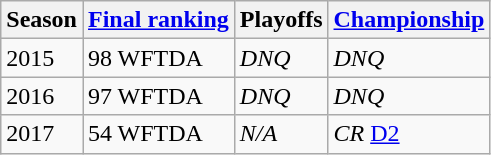<table class="wikitable sortable">
<tr>
<th>Season</th>
<th><a href='#'>Final ranking</a></th>
<th>Playoffs</th>
<th><a href='#'>Championship</a></th>
</tr>
<tr>
<td>2015</td>
<td>98 WFTDA</td>
<td><em>DNQ</em></td>
<td><em>DNQ</em></td>
</tr>
<tr>
<td>2016</td>
<td>97 WFTDA</td>
<td><em>DNQ</em></td>
<td><em>DNQ</em></td>
</tr>
<tr>
<td>2017</td>
<td>54 WFTDA</td>
<td><em>N/A</em></td>
<td><em>CR</em> <a href='#'>D2</a></td>
</tr>
</table>
